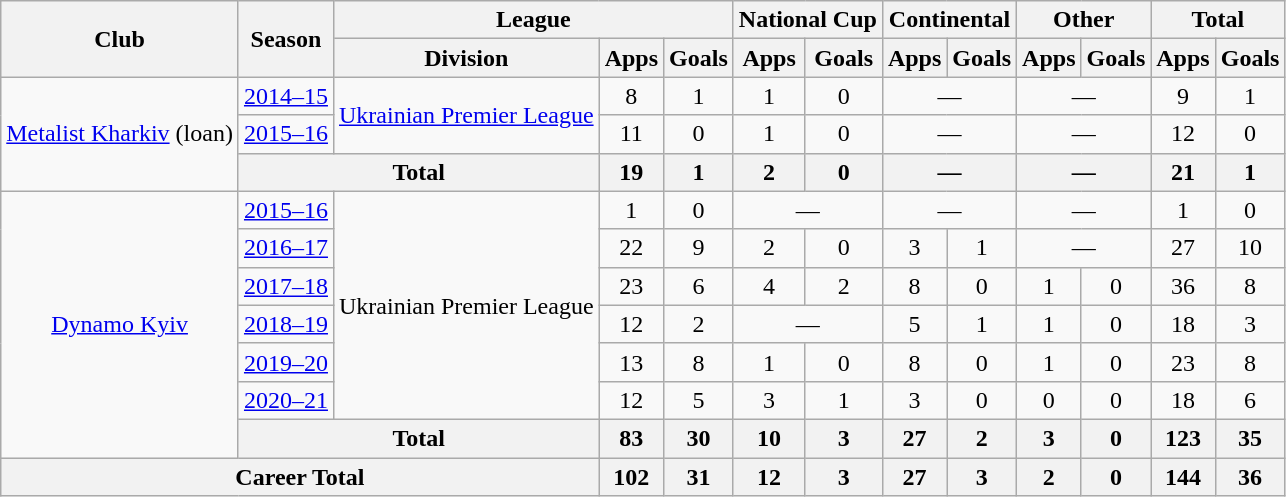<table class="wikitable" style="text-align: center">
<tr>
<th rowspan="2">Club</th>
<th rowspan="2">Season</th>
<th colspan="3">League</th>
<th colspan="2">National Cup</th>
<th colspan="2">Continental</th>
<th colspan="2">Other</th>
<th colspan="2">Total</th>
</tr>
<tr>
<th>Division</th>
<th>Apps</th>
<th>Goals</th>
<th>Apps</th>
<th>Goals</th>
<th>Apps</th>
<th>Goals</th>
<th>Apps</th>
<th>Goals</th>
<th>Apps</th>
<th>Goals</th>
</tr>
<tr>
<td rowspan="3"><a href='#'>Metalist Kharkiv</a> (loan)</td>
<td><a href='#'>2014–15</a></td>
<td rowspan="2"><a href='#'>Ukrainian Premier League</a></td>
<td>8</td>
<td>1</td>
<td>1</td>
<td>0</td>
<td colspan="2">—</td>
<td colspan="2">—</td>
<td>9</td>
<td>1</td>
</tr>
<tr>
<td><a href='#'>2015–16</a></td>
<td>11</td>
<td>0</td>
<td>1</td>
<td>0</td>
<td colspan="2">—</td>
<td colspan="2">—</td>
<td>12</td>
<td>0</td>
</tr>
<tr>
<th colspan="2">Total</th>
<th>19</th>
<th>1</th>
<th>2</th>
<th>0</th>
<th colspan="2">—</th>
<th colspan="2">—</th>
<th>21</th>
<th>1</th>
</tr>
<tr>
<td rowspan="7"><a href='#'>Dynamo Kyiv</a></td>
<td><a href='#'>2015–16</a></td>
<td rowspan="6">Ukrainian Premier League</td>
<td>1</td>
<td>0</td>
<td colspan="2">—</td>
<td colspan="2">—</td>
<td colspan="2">—</td>
<td>1</td>
<td>0</td>
</tr>
<tr>
<td><a href='#'>2016–17</a></td>
<td>22</td>
<td>9</td>
<td>2</td>
<td>0</td>
<td>3</td>
<td>1</td>
<td colspan="2">—</td>
<td>27</td>
<td>10</td>
</tr>
<tr>
<td><a href='#'>2017–18</a></td>
<td>23</td>
<td>6</td>
<td>4</td>
<td>2</td>
<td>8</td>
<td>0</td>
<td>1</td>
<td>0</td>
<td>36</td>
<td>8</td>
</tr>
<tr>
<td><a href='#'>2018–19</a></td>
<td>12</td>
<td>2</td>
<td colspan="2">—</td>
<td>5</td>
<td>1</td>
<td>1</td>
<td>0</td>
<td>18</td>
<td>3</td>
</tr>
<tr>
<td><a href='#'>2019–20</a></td>
<td>13</td>
<td>8</td>
<td>1</td>
<td>0</td>
<td>8</td>
<td>0</td>
<td>1</td>
<td>0</td>
<td>23</td>
<td>8</td>
</tr>
<tr>
<td><a href='#'>2020–21</a></td>
<td>12</td>
<td>5</td>
<td>3</td>
<td>1</td>
<td>3</td>
<td>0</td>
<td>0</td>
<td>0</td>
<td>18</td>
<td>6</td>
</tr>
<tr>
<th colspan="2">Total</th>
<th>83</th>
<th>30</th>
<th>10</th>
<th>3</th>
<th>27</th>
<th>2</th>
<th>3</th>
<th>0</th>
<th>123</th>
<th>35</th>
</tr>
<tr>
<th colspan="3">Career Total</th>
<th>102</th>
<th>31</th>
<th>12</th>
<th>3</th>
<th>27</th>
<th>3</th>
<th>2</th>
<th>0</th>
<th>144</th>
<th>36</th>
</tr>
</table>
